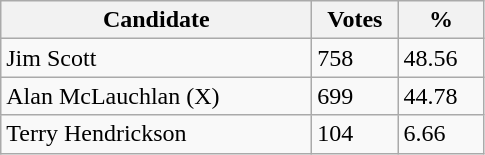<table class="wikitable sortable">
<tr>
<th bgcolor="#DDDDFF" width="200px">Candidate</th>
<th bgcolor="#DDDDFF" width="50px">Votes</th>
<th bgcolor="#DDDDFF" width="50px">%</th>
</tr>
<tr>
<td>Jim Scott</td>
<td>758</td>
<td>48.56</td>
</tr>
<tr>
<td>Alan McLauchlan (X)</td>
<td>699</td>
<td>44.78</td>
</tr>
<tr>
<td>Terry Hendrickson</td>
<td>104</td>
<td>6.66</td>
</tr>
</table>
